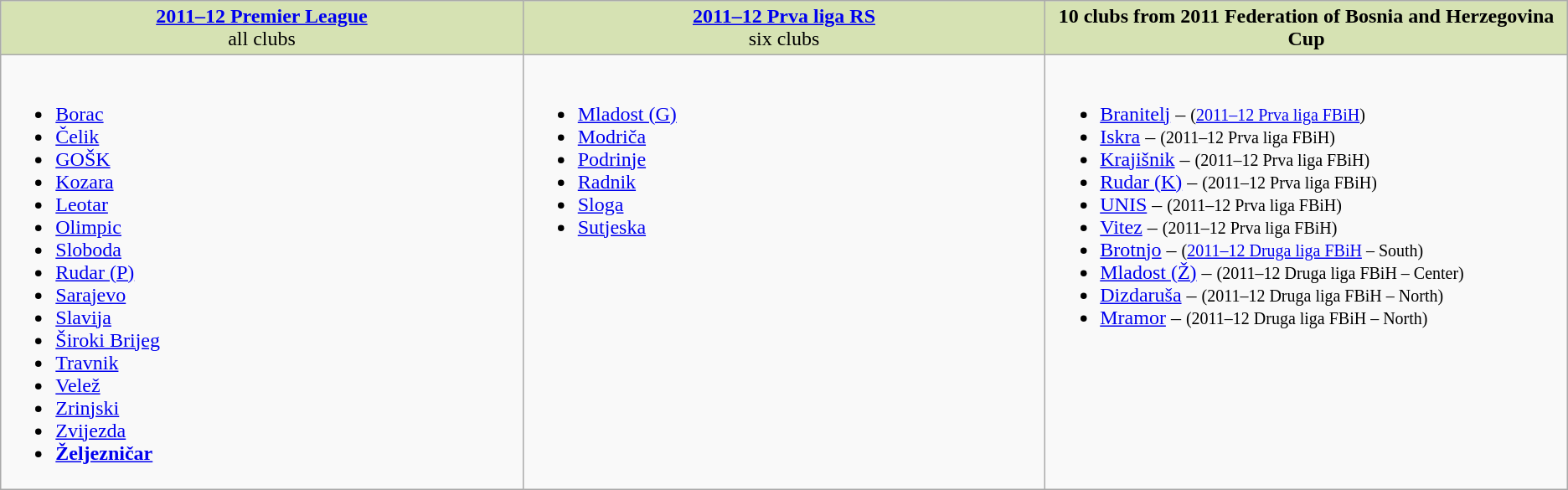<table class="wikitable">
<tr valign="top" bgcolor="#D6E2B3">
<td align="center" width="25%"><strong><a href='#'>2011–12 Premier League</a></strong><br>all clubs</td>
<td align="center" width="25%"><strong><a href='#'>2011–12 Prva liga RS</a></strong><br>six clubs</td>
<td align="center" width="25%"><strong>10 clubs from 2011 Federation of Bosnia and Herzegovina Cup</strong></td>
</tr>
<tr valign="top">
<td><br><ul><li><a href='#'>Borac</a></li><li><a href='#'>Čelik</a></li><li><a href='#'>GOŠK</a></li><li><a href='#'>Kozara</a></li><li><a href='#'>Leotar</a></li><li><a href='#'>Olimpic</a></li><li><a href='#'>Sloboda</a></li><li><a href='#'>Rudar (P)</a></li><li><a href='#'>Sarajevo</a></li><li><a href='#'>Slavija</a></li><li><a href='#'>Široki Brijeg</a></li><li><a href='#'>Travnik</a></li><li><a href='#'>Velež</a></li><li><a href='#'>Zrinjski</a></li><li><a href='#'>Zvijezda</a></li><li><strong><a href='#'>Željezničar</a></strong></li></ul></td>
<td><br><ul><li><a href='#'>Mladost (G)</a></li><li><a href='#'>Modriča</a></li><li><a href='#'>Podrinje</a></li><li><a href='#'>Radnik</a></li><li><a href='#'>Sloga</a></li><li><a href='#'>Sutjeska</a></li></ul></td>
<td><br><ul><li><a href='#'>Branitelj</a> – <small>(<a href='#'>2011–12 Prva liga FBiH</a>)</small></li><li><a href='#'>Iskra</a> – <small>(2011–12 Prva liga FBiH)</small></li><li><a href='#'>Krajišnik</a> – <small>(2011–12 Prva liga FBiH)</small></li><li><a href='#'>Rudar (K)</a> – <small>(2011–12 Prva liga FBiH)</small></li><li><a href='#'>UNIS</a> – <small>(2011–12 Prva liga FBiH)</small></li><li><a href='#'>Vitez</a> – <small>(2011–12 Prva liga FBiH)</small></li><li><a href='#'>Brotnjo</a> – <small>(<a href='#'>2011–12 Druga liga FBiH</a> – South)</small></li><li><a href='#'>Mladost (Ž)</a> – <small>(2011–12 Druga liga FBiH – Center)</small></li><li><a href='#'>Dizdaruša</a> – <small>(2011–12 Druga liga FBiH – North)</small></li><li><a href='#'>Mramor</a> – <small>(2011–12 Druga liga FBiH – North)</small></li></ul></td>
</tr>
</table>
